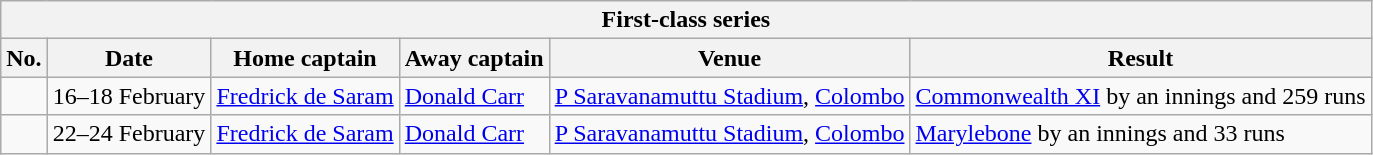<table class="wikitable">
<tr>
<th colspan="9">First-class series</th>
</tr>
<tr>
<th>No.</th>
<th>Date</th>
<th>Home captain</th>
<th>Away captain</th>
<th>Venue</th>
<th>Result</th>
</tr>
<tr>
<td></td>
<td>16–18 February</td>
<td><a href='#'>Fredrick de Saram</a></td>
<td><a href='#'>Donald Carr</a></td>
<td><a href='#'>P Saravanamuttu Stadium</a>, <a href='#'>Colombo</a></td>
<td><a href='#'>Commonwealth XI</a> by an innings and 259 runs</td>
</tr>
<tr>
<td></td>
<td>22–24 February</td>
<td><a href='#'>Fredrick de Saram</a></td>
<td><a href='#'>Donald Carr</a></td>
<td><a href='#'>P Saravanamuttu Stadium</a>, <a href='#'>Colombo</a></td>
<td><a href='#'>Marylebone</a> by an innings and 33 runs</td>
</tr>
</table>
